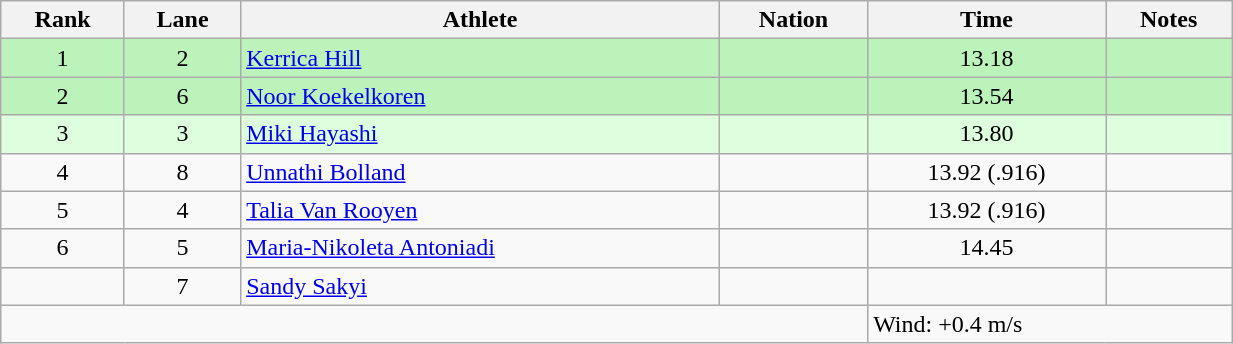<table class="wikitable sortable" style="text-align:center;width: 65%;">
<tr>
<th scope="col">Rank</th>
<th scope="col">Lane</th>
<th scope="col">Athlete</th>
<th scope="col">Nation</th>
<th scope="col">Time</th>
<th scope="col">Notes</th>
</tr>
<tr bgcolor=bbf3bb>
<td>1</td>
<td>2</td>
<td align=left><a href='#'>Kerrica Hill</a></td>
<td align=left></td>
<td>13.18</td>
<td></td>
</tr>
<tr bgcolor=bbf3bb>
<td>2</td>
<td>6</td>
<td align=left><a href='#'>Noor Koekelkoren</a></td>
<td align=left></td>
<td>13.54</td>
<td></td>
</tr>
<tr bgcolor=ddffdd>
<td>3</td>
<td>3</td>
<td align=left><a href='#'>Miki Hayashi</a></td>
<td align=left></td>
<td>13.80</td>
<td></td>
</tr>
<tr>
<td>4</td>
<td>8</td>
<td align=left><a href='#'>Unnathi Bolland</a></td>
<td align=left></td>
<td>13.92 (.916)</td>
<td></td>
</tr>
<tr>
<td>5</td>
<td>4</td>
<td align=left><a href='#'>Talia Van Rooyen</a></td>
<td align=left></td>
<td>13.92 (.916)</td>
<td></td>
</tr>
<tr>
<td>6</td>
<td>5</td>
<td align=left><a href='#'>Maria-Nikoleta Antoniadi</a></td>
<td align=left></td>
<td>14.45</td>
<td></td>
</tr>
<tr>
<td></td>
<td>7</td>
<td align=left><a href='#'>Sandy Sakyi</a></td>
<td align=left></td>
<td></td>
<td></td>
</tr>
<tr class="sortbottom">
<td colspan="4"></td>
<td colspan="2" style="text-align:left;">Wind: +0.4 m/s</td>
</tr>
</table>
